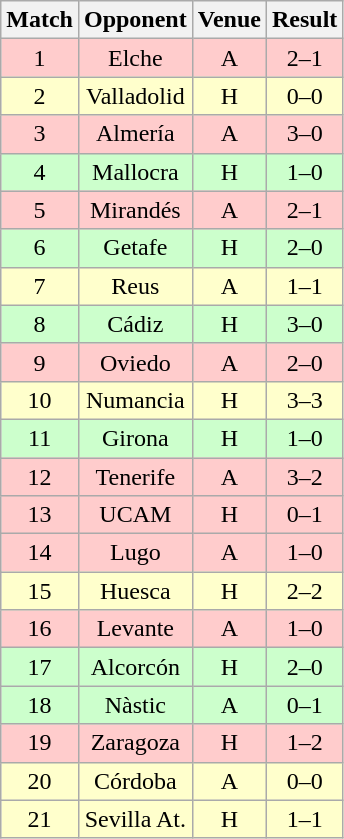<table class="wikitable" style="text-align:center;float:left;margin-right:1em;">
<tr>
<th>Match</th>
<th>Opponent</th>
<th>Venue</th>
<th>Result</th>
</tr>
<tr bgcolor= FFCCCC>
<td>1</td>
<td>Elche</td>
<td>A</td>
<td>2–1</td>
</tr>
<tr bgcolor= FFFFCC>
<td>2</td>
<td>Valladolid</td>
<td>H</td>
<td>0–0</td>
</tr>
<tr bgcolor= FFCCCC>
<td>3</td>
<td>Almería</td>
<td>A</td>
<td>3–0</td>
</tr>
<tr bgcolor= CCFFCC>
<td>4</td>
<td>Mallocra</td>
<td>H</td>
<td>1–0</td>
</tr>
<tr bgcolor= FFCCCC>
<td>5</td>
<td>Mirandés</td>
<td>A</td>
<td>2–1</td>
</tr>
<tr bgcolor= CCFFCC>
<td>6</td>
<td>Getafe</td>
<td>H</td>
<td>2–0</td>
</tr>
<tr bgcolor= FFFFCC>
<td>7</td>
<td>Reus</td>
<td>A</td>
<td>1–1</td>
</tr>
<tr bgcolor= CCFFCC>
<td>8</td>
<td>Cádiz</td>
<td>H</td>
<td>3–0</td>
</tr>
<tr bgcolor= FFCCCC>
<td>9</td>
<td>Oviedo</td>
<td>A</td>
<td>2–0</td>
</tr>
<tr bgcolor= FFFFCC>
<td>10</td>
<td>Numancia</td>
<td>H</td>
<td>3–3</td>
</tr>
<tr bgcolor= CCFFCC>
<td>11</td>
<td>Girona</td>
<td>H</td>
<td>1–0</td>
</tr>
<tr bgcolor= FFCCCC>
<td>12</td>
<td>Tenerife</td>
<td>A</td>
<td>3–2</td>
</tr>
<tr bgcolor= FFCCCC>
<td>13</td>
<td>UCAM</td>
<td>H</td>
<td>0–1</td>
</tr>
<tr bgcolor= FFCCCC>
<td>14</td>
<td>Lugo</td>
<td>A</td>
<td>1–0</td>
</tr>
<tr bgcolor= FFFFCC>
<td>15</td>
<td>Huesca</td>
<td>H</td>
<td>2–2</td>
</tr>
<tr bgcolor= FFCCCC>
<td>16</td>
<td>Levante</td>
<td>A</td>
<td>1–0</td>
</tr>
<tr bgcolor= CCFFCC>
<td>17</td>
<td>Alcorcón</td>
<td>H</td>
<td>2–0</td>
</tr>
<tr bgcolor= CCFFCC>
<td>18</td>
<td>Nàstic</td>
<td>A</td>
<td>0–1</td>
</tr>
<tr bgcolor= FFCCCC>
<td>19</td>
<td>Zaragoza</td>
<td>H</td>
<td>1–2</td>
</tr>
<tr bgcolor= FFFFCC>
<td>20</td>
<td>Córdoba</td>
<td>A</td>
<td>0–0</td>
</tr>
<tr bgcolor= FFFFCC>
<td>21</td>
<td>Sevilla At.</td>
<td>H</td>
<td>1–1</td>
</tr>
</table>
